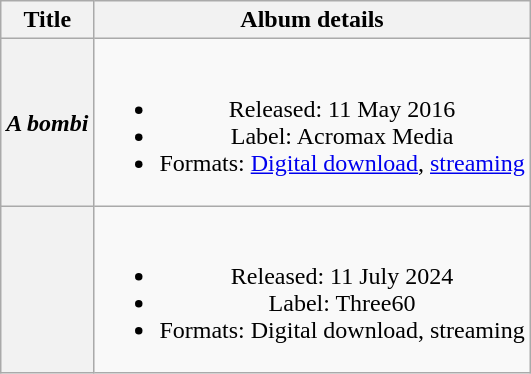<table class="wikitable plainrowheaders" style="text-align:center;">
<tr>
<th scope="col">Title</th>
<th scope="col">Album details</th>
</tr>
<tr>
<th scope="row"><em>A bombi</em></th>
<td><br><ul><li>Released: 11 May 2016</li><li>Label: Acromax Media</li><li>Formats: <a href='#'>Digital download</a>, <a href='#'>streaming</a></li></ul></td>
</tr>
<tr>
<th scope="row"><em></em><br></th>
<td><br><ul><li>Released: 11 July 2024</li><li>Label: Three60</li><li>Formats: Digital download, streaming</li></ul></td>
</tr>
</table>
